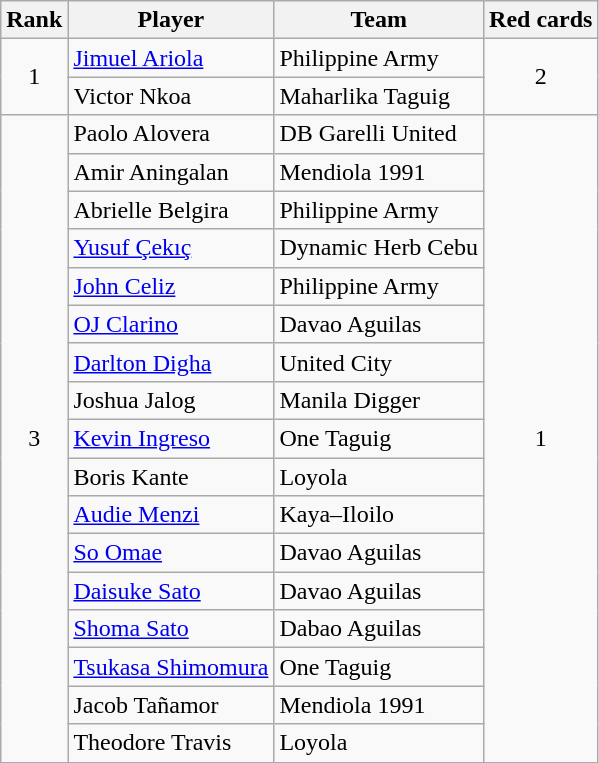<table class="wikitable">
<tr>
<th>Rank</th>
<th>Player</th>
<th>Team</th>
<th>Red cards</th>
</tr>
<tr>
<td rowspan="2" style="text-align: center;">1</td>
<td> <a href='#'>Jimuel Ariola</a></td>
<td>Philippine Army</td>
<td rowspan="2" style="text-align: center;">2</td>
</tr>
<tr>
<td> Victor Nkoa</td>
<td>Maharlika Taguig</td>
</tr>
<tr>
<td rowspan="18" style="text-align: center;">3</td>
<td> Paolo Alovera</td>
<td>DB Garelli United</td>
<td rowspan="18" style="text-align: center;">1</td>
</tr>
<tr>
<td> Amir Aningalan</td>
<td>Mendiola 1991</td>
</tr>
<tr>
<td> Abrielle Belgira</td>
<td>Philippine Army</td>
</tr>
<tr>
<td> <a href='#'>Yusuf Çekıç</a></td>
<td>Dynamic Herb Cebu</td>
</tr>
<tr>
<td> <a href='#'>John Celiz</a></td>
<td>Philippine Army</td>
</tr>
<tr>
<td> <a href='#'>OJ Clarino</a></td>
<td>Davao Aguilas</td>
</tr>
<tr>
<td> <a href='#'>Darlton Digha</a></td>
<td>United City</td>
</tr>
<tr>
<td> Joshua Jalog</td>
<td>Manila Digger</td>
</tr>
<tr>
<td> <a href='#'>Kevin Ingreso</a></td>
<td>One Taguig</td>
</tr>
<tr>
<td> Boris Kante</td>
<td>Loyola</td>
</tr>
<tr>
<td> <a href='#'>Audie Menzi</a></td>
<td>Kaya–Iloilo</td>
</tr>
<tr>
<td> <a href='#'>So Omae</a></td>
<td>Davao Aguilas</td>
</tr>
<tr>
<td> <a href='#'>Daisuke Sato</a></td>
<td>Davao Aguilas</td>
</tr>
<tr>
<td> <a href='#'>Shoma Sato</a></td>
<td>Dabao Aguilas</td>
</tr>
<tr>
<td> <a href='#'>Tsukasa Shimomura</a></td>
<td>One Taguig</td>
</tr>
<tr>
<td> Jacob Tañamor</td>
<td>Mendiola 1991</td>
</tr>
<tr>
<td> Theodore Travis</td>
<td>Loyola</td>
</tr>
</table>
